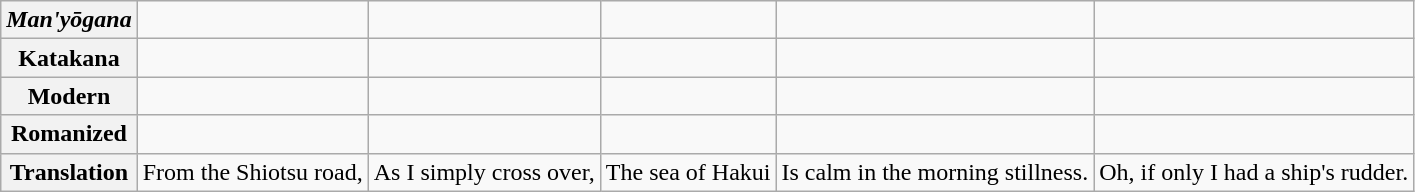<table class="wikitable">
<tr>
<th><em>Man'yōgana</em></th>
<td></td>
<td></td>
<td></td>
<td></td>
<td></td>
</tr>
<tr>
<th>Katakana</th>
<td></td>
<td></td>
<td></td>
<td></td>
<td></td>
</tr>
<tr>
<th>Modern</th>
<td></td>
<td></td>
<td></td>
<td></td>
<td></td>
</tr>
<tr>
<th>Romanized</th>
<td></td>
<td></td>
<td></td>
<td></td>
<td></td>
</tr>
<tr>
<th>Translation</th>
<td>From the Shiotsu road,</td>
<td>As I simply cross over,</td>
<td>The sea of Hakui</td>
<td>Is calm in the morning stillness.</td>
<td>Oh, if only I had a ship's rudder.</td>
</tr>
</table>
